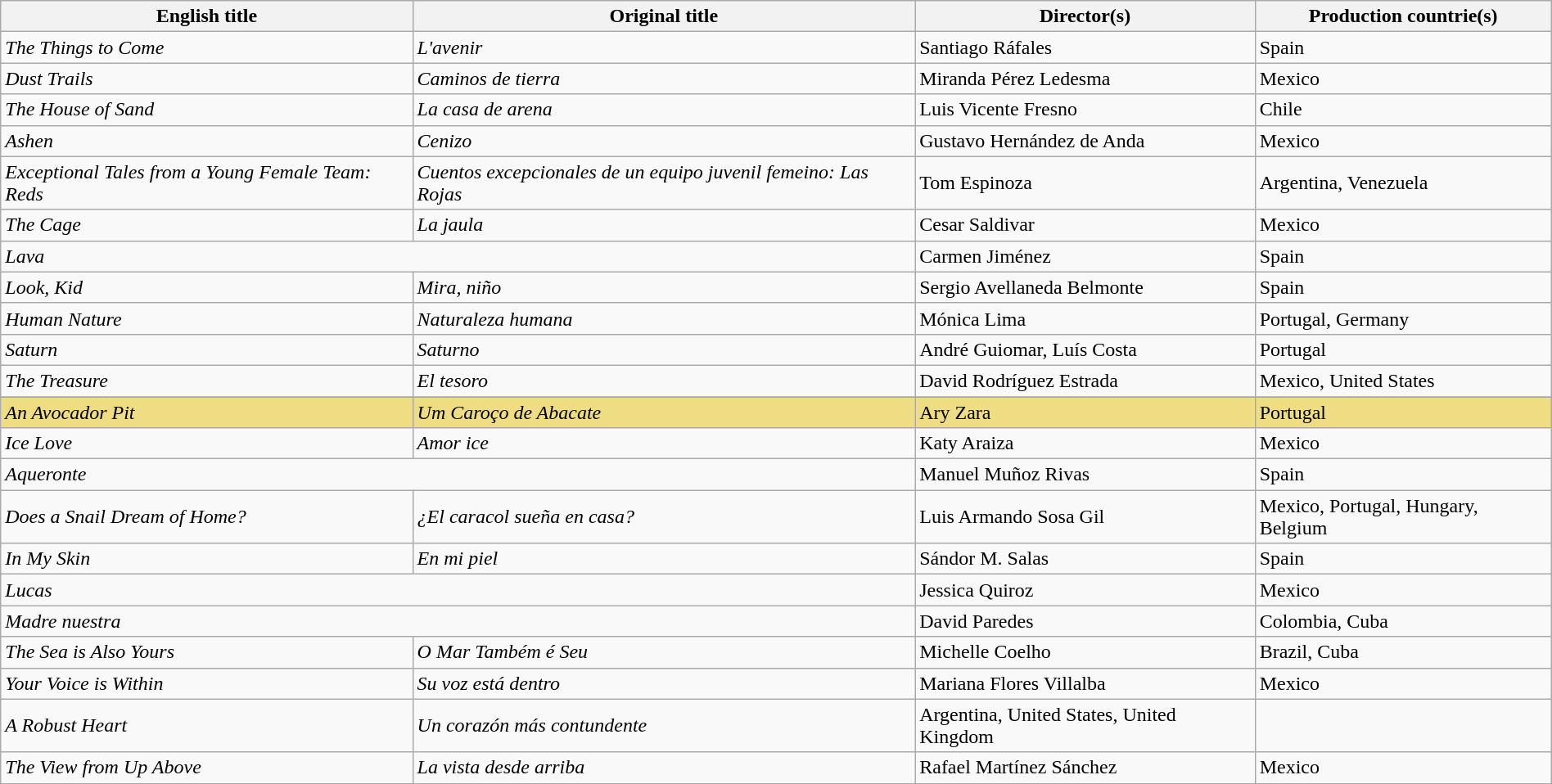<table class="sortable wikitable" style="width:100%; margin-bottom:4px" cellpadding="5">
<tr>
<th scope="col">English title</th>
<th scope="col">Original title</th>
<th scope="col">Director(s)</th>
<th scope="col">Production countrie(s)</th>
</tr>
<tr>
<td><em>The Things to Come</em></td>
<td><em>L'avenir</em></td>
<td>Santiago Ráfales</td>
<td>Spain</td>
</tr>
<tr>
<td><em>Dust Trails</em></td>
<td><em>Caminos de tierra</em></td>
<td>Miranda Pérez Ledesma</td>
<td>Mexico</td>
</tr>
<tr>
<td><em>The House of Sand</em></td>
<td><em>La casa de arena</em></td>
<td>Luis Vicente Fresno</td>
<td>Chile</td>
</tr>
<tr>
<td><em>Ashen</em></td>
<td><em>Cenizo</em></td>
<td>Gustavo Hernández de Anda</td>
<td>Mexico</td>
</tr>
<tr>
<td><em>Exceptional Tales from a Young Female Team: Reds</em></td>
<td><em>Cuentos excepcionales de un equipo juvenil femeino: Las Rojas</em></td>
<td>Tom Espinoza</td>
<td>Argentina, Venezuela</td>
</tr>
<tr>
<td><em>The Cage</em></td>
<td><em>La jaula</em></td>
<td>Cesar Saldivar</td>
<td>Mexico</td>
</tr>
<tr>
<td colspan="2"><em>Lava</em></td>
<td>Carmen Jiménez</td>
<td>Spain</td>
</tr>
<tr>
<td><em>Look, Kid</em></td>
<td><em>Mira, niño</em></td>
<td>Sergio Avellaneda Belmonte</td>
<td>Spain</td>
</tr>
<tr>
<td><em>Human Nature</em></td>
<td><em>Naturaleza humana</em></td>
<td>Mónica Lima</td>
<td>Portugal, Germany</td>
</tr>
<tr>
<td><em>Saturn</em></td>
<td><em>Saturno</em></td>
<td>André Guiomar, Luís Costa</td>
<td>Portugal</td>
</tr>
<tr>
<td><em>The Treasure</em></td>
<td><em>El tesoro</em></td>
<td>David Rodríguez Estrada</td>
<td>Mexico, United States</td>
</tr>
<tr>
</tr>
<tr style="background:#EEDD82">
<td><em>An Avocador Pit</em></td>
<td><em>Um Caroço de Abacate</em></td>
<td>Ary Zara</td>
<td>Portugal</td>
</tr>
<tr>
<td><em>Ice Love</em></td>
<td><em>Amor ice</em></td>
<td>Katy Araiza</td>
<td>Mexico</td>
</tr>
<tr>
<td colspan="2"><em>Aqueronte</em></td>
<td>Manuel Muñoz Rivas</td>
<td>Spain</td>
</tr>
<tr>
<td><em>Does a Snail Dream of Home?</em></td>
<td><em>¿El caracol sueña en casa?</em></td>
<td>Luis Armando Sosa Gil</td>
<td>Mexico, Portugal, Hungary, Belgium</td>
</tr>
<tr>
<td><em>In My Skin</em></td>
<td><em>En mi piel</em></td>
<td>Sándor M. Salas</td>
<td>Spain</td>
</tr>
<tr>
<td colspan="2"><em>Lucas</em></td>
<td>Jessica Quiroz</td>
<td>Mexico</td>
</tr>
<tr>
<td colspan="2"><em>Madre nuestra</em></td>
<td>David Paredes</td>
<td>Colombia, Cuba</td>
</tr>
<tr>
<td><em>The Sea is Also Yours</em></td>
<td><em>O Mar Também é Seu</em></td>
<td>Michelle Coelho</td>
<td>Brazil, Cuba</td>
</tr>
<tr>
<td><em>Your Voice is Within</em></td>
<td><em>Su voz está dentro</em></td>
<td>Mariana Flores Villalba</td>
<td>Mexico</td>
</tr>
<tr>
<td><em>A Robust Heart</em></td>
<td><em>Un corazón más contundente</em></td>
<td>Argentina, United States, United Kingdom</td>
</tr>
<tr>
<td><em>The View from Up Above</em></td>
<td><em>La vista desde arriba</em></td>
<td>Rafael Martínez Sánchez</td>
<td>Mexico</td>
</tr>
<tr>
</tr>
</table>
